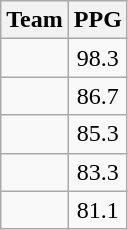<table class=wikitable>
<tr>
<th>Team</th>
<th>PPG</th>
</tr>
<tr>
<td></td>
<td align=center>98.3</td>
</tr>
<tr>
<td></td>
<td align=center>86.7</td>
</tr>
<tr>
<td></td>
<td align=center>85.3</td>
</tr>
<tr>
<td></td>
<td align=center>83.3</td>
</tr>
<tr>
<td></td>
<td align=center>81.1</td>
</tr>
</table>
